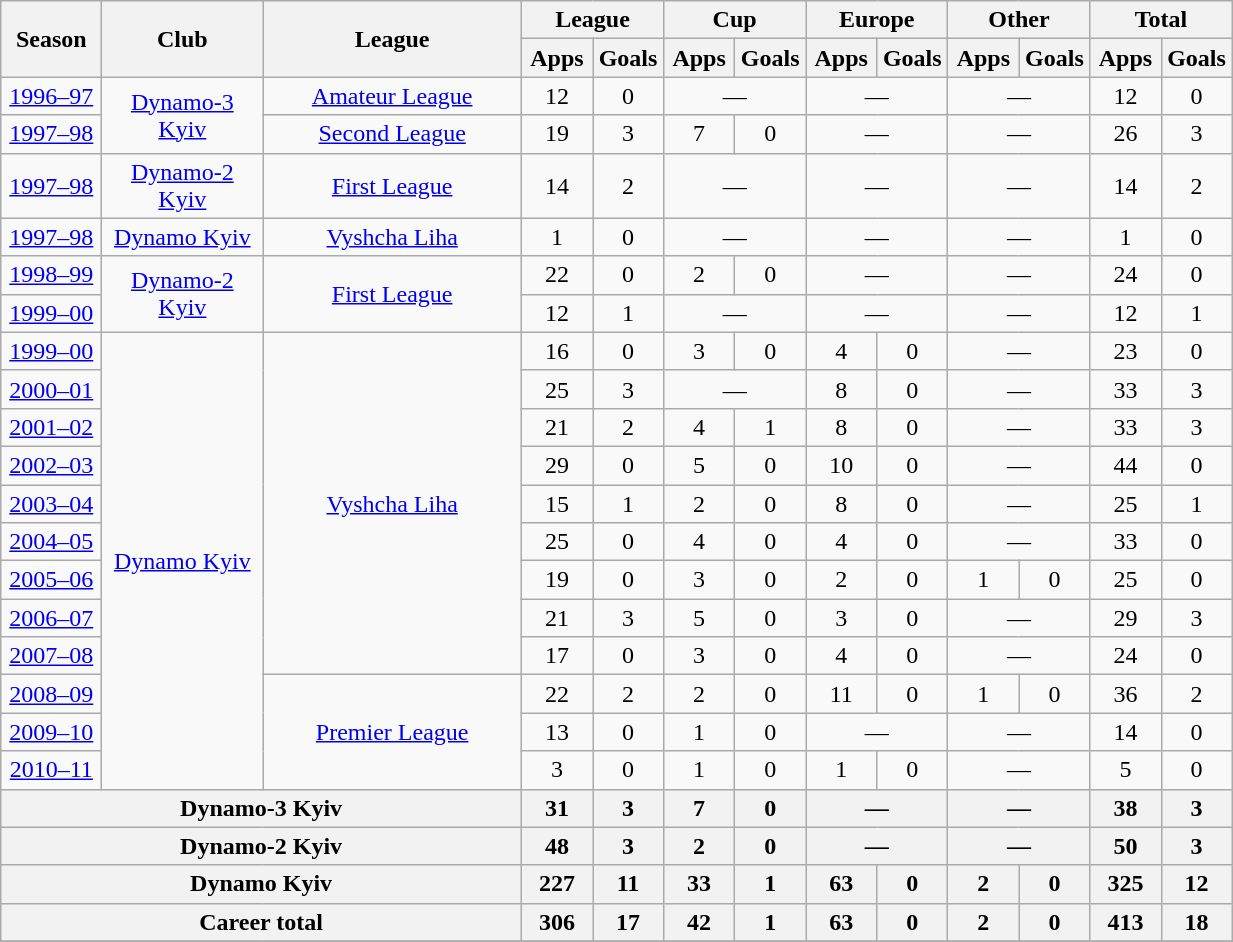<table class="wikitable" style="font-size:100%; text-align: center;">
<tr>
<th rowspan="2" width="60">Season</th>
<th rowspan="2" width="100">Club</th>
<th rowspan="2" width="165">League</th>
<th colspan="2">League</th>
<th colspan="2">Cup</th>
<th colspan="2">Europe</th>
<th colspan="2">Other</th>
<th colspan="2">Total</th>
</tr>
<tr>
<th width="40">Apps</th>
<th width="40">Goals</th>
<th width="40">Apps</th>
<th width="40">Goals</th>
<th width="40">Apps</th>
<th width="40">Goals</th>
<th width="40">Apps</th>
<th width="40">Goals</th>
<th width="40">Apps</th>
<th width="40">Goals</th>
</tr>
<tr>
<td><a href='#'>1996–97</a></td>
<td rowspan=2><a href='#'>Dynamo-3 Kyiv</a></td>
<td rowspan=1><a href='#'>Amateur League</a></td>
<td>12</td>
<td>0</td>
<td colspan=2>—</td>
<td colspan=2>—</td>
<td colspan=2>—</td>
<td>12</td>
<td>0</td>
</tr>
<tr>
<td><a href='#'>1997–98</a></td>
<td rowspan=1><a href='#'>Second League</a></td>
<td>19</td>
<td>3</td>
<td>7</td>
<td>0</td>
<td colspan=2>—</td>
<td colspan=2>—</td>
<td>26</td>
<td>3</td>
</tr>
<tr>
<td><a href='#'>1997–98</a></td>
<td rowspan=1><a href='#'>Dynamo-2 Kyiv</a></td>
<td rowspan=1><a href='#'>First League</a></td>
<td>14</td>
<td>2</td>
<td colspan=2>—</td>
<td colspan=2>—</td>
<td colspan=2>—</td>
<td>14</td>
<td>2</td>
</tr>
<tr>
<td><a href='#'>1997–98</a></td>
<td rowspan=1><a href='#'>Dynamo Kyiv</a></td>
<td rowspan=1><a href='#'>Vyshcha Liha</a></td>
<td>1</td>
<td>0</td>
<td colspan=2>—</td>
<td colspan=2>—</td>
<td colspan=2>—</td>
<td>1</td>
<td>0</td>
</tr>
<tr>
<td><a href='#'>1998–99</a></td>
<td rowspan=2><a href='#'>Dynamo-2 Kyiv</a></td>
<td rowspan=2><a href='#'>First League</a></td>
<td>22</td>
<td>0</td>
<td>2</td>
<td>0</td>
<td colspan=2>—</td>
<td colspan=2>—</td>
<td>24</td>
<td>0</td>
</tr>
<tr>
<td><a href='#'>1999–00</a></td>
<td>12</td>
<td>1</td>
<td colspan=2>—</td>
<td colspan=2>—</td>
<td colspan=2>—</td>
<td>12</td>
<td>1</td>
</tr>
<tr>
<td><a href='#'>1999–00</a></td>
<td rowspan=12><a href='#'>Dynamo Kyiv</a></td>
<td rowspan=9><a href='#'>Vyshcha Liha</a></td>
<td>16</td>
<td>0</td>
<td>3</td>
<td>0</td>
<td>4</td>
<td>0</td>
<td colspan=2>—</td>
<td>23</td>
<td>0</td>
</tr>
<tr>
<td><a href='#'>2000–01</a></td>
<td>25</td>
<td>3</td>
<td colspan=2>—</td>
<td>8</td>
<td>0</td>
<td colspan=2>—</td>
<td>33</td>
<td>3</td>
</tr>
<tr>
<td><a href='#'>2001–02</a></td>
<td>21</td>
<td>2</td>
<td>4</td>
<td>1</td>
<td>8</td>
<td>0</td>
<td colspan=2>—</td>
<td>33</td>
<td>3</td>
</tr>
<tr>
<td><a href='#'>2002–03</a></td>
<td>29</td>
<td>0</td>
<td>5</td>
<td>0</td>
<td>10</td>
<td>0</td>
<td colspan=2>—</td>
<td>44</td>
<td>0</td>
</tr>
<tr>
<td><a href='#'>2003–04</a></td>
<td>15</td>
<td>1</td>
<td>2</td>
<td>0</td>
<td>8</td>
<td>0</td>
<td colspan=2>—</td>
<td>25</td>
<td>1</td>
</tr>
<tr>
<td><a href='#'>2004–05</a></td>
<td>25</td>
<td>0</td>
<td>4</td>
<td>0</td>
<td>4</td>
<td>0</td>
<td colspan=2>—</td>
<td>33</td>
<td>0</td>
</tr>
<tr>
<td><a href='#'>2005–06</a></td>
<td>19</td>
<td>0</td>
<td>3</td>
<td>0</td>
<td>2</td>
<td>0</td>
<td>1</td>
<td>0</td>
<td>25</td>
<td>0</td>
</tr>
<tr>
<td><a href='#'>2006–07</a></td>
<td>21</td>
<td>3</td>
<td>5</td>
<td>0</td>
<td>3</td>
<td>0</td>
<td colspan=2>—</td>
<td>29</td>
<td>3</td>
</tr>
<tr>
<td><a href='#'>2007–08</a></td>
<td>17</td>
<td>0</td>
<td>3</td>
<td>0</td>
<td>4</td>
<td>0</td>
<td colspan=2>—</td>
<td>24</td>
<td>0</td>
</tr>
<tr>
<td><a href='#'>2008–09</a></td>
<td rowspan=3><a href='#'>Premier League</a></td>
<td>22</td>
<td>2</td>
<td>2</td>
<td>0</td>
<td>11</td>
<td>0</td>
<td>1</td>
<td>0</td>
<td>36</td>
<td>2</td>
</tr>
<tr>
<td><a href='#'>2009–10</a></td>
<td>13</td>
<td>0</td>
<td>1</td>
<td>0</td>
<td colspan=2>—</td>
<td colspan=2>—</td>
<td>14</td>
<td>0</td>
</tr>
<tr>
<td><a href='#'>2010–11</a></td>
<td>3</td>
<td>0</td>
<td>1</td>
<td>0</td>
<td>1</td>
<td>0</td>
<td colspan=2>—</td>
<td>5</td>
<td>0</td>
</tr>
<tr>
<th colspan="3">Dynamo-3 Kyiv</th>
<th>31</th>
<th>3</th>
<th>7</th>
<th>0</th>
<th colspan=2>—</th>
<th colspan=2>—</th>
<th>38</th>
<th>3</th>
</tr>
<tr>
<th colspan="3">Dynamo-2 Kyiv</th>
<th>48</th>
<th>3</th>
<th>2</th>
<th>0</th>
<th colspan=2>—</th>
<th colspan=2>—</th>
<th>50</th>
<th>3</th>
</tr>
<tr>
<th colspan="3">Dynamo Kyiv</th>
<th>227</th>
<th>11</th>
<th>33</th>
<th>1</th>
<th>63</th>
<th>0</th>
<th>2</th>
<th>0</th>
<th>325</th>
<th>12</th>
</tr>
<tr>
<th colspan="3">Career total</th>
<th>306</th>
<th>17</th>
<th>42</th>
<th>1</th>
<th>63</th>
<th>0</th>
<th>2</th>
<th>0</th>
<th>413</th>
<th>18</th>
</tr>
<tr>
</tr>
</table>
